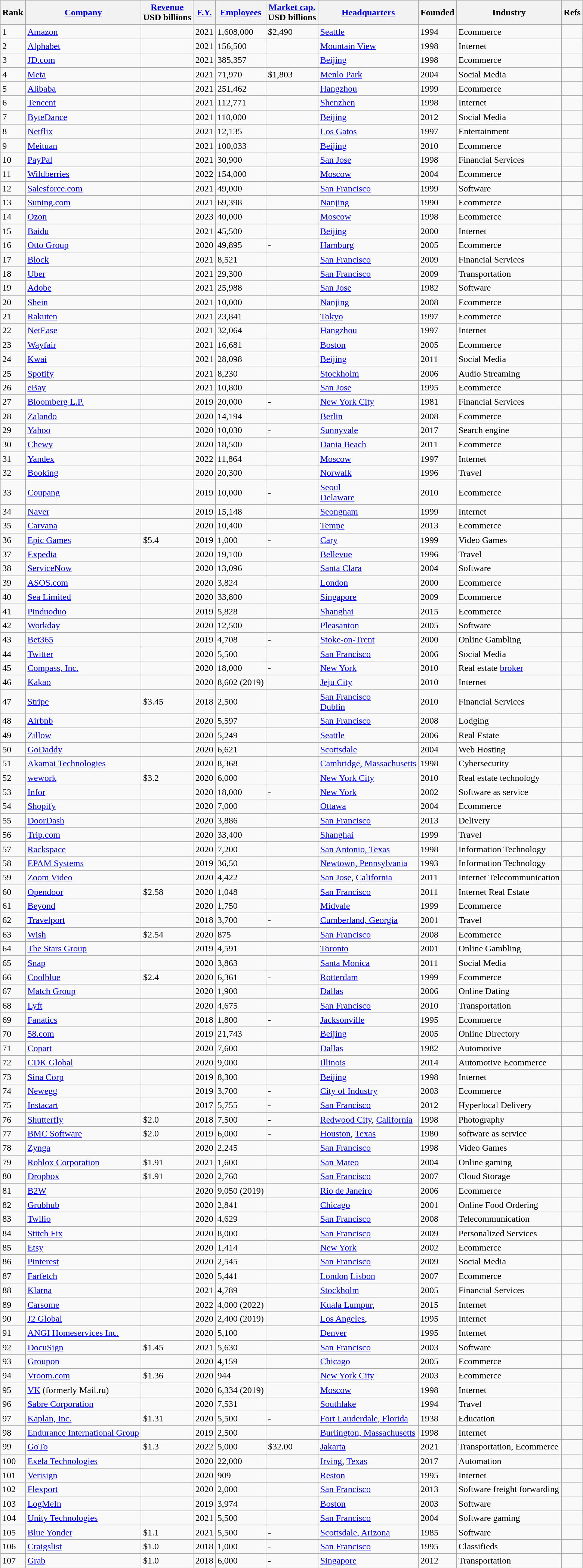<table class="wikitable sortable mw-collapsible" style="text-align:left;">
<tr>
<th>Rank</th>
<th><a href='#'>Company</a></th>
<th data-sort-type=currency><a href='#'>Revenue</a><br>USD billions</th>
<th><a href='#'>F.Y.</a></th>
<th><a href='#'>Employees</a></th>
<th data-sort-type=currency><a href='#'>Market cap.</a><br>USD billions</th>
<th><a href='#'>Headquarters</a></th>
<th>Founded</th>
<th>Industry</th>
<th>Refs</th>
</tr>
<tr>
<td>1</td>
<td><a href='#'>Amazon</a></td>
<td></td>
<td>2021</td>
<td>1,608,000</td>
<td>$2,490</td>
<td> <a href='#'>Seattle</a></td>
<td>1994</td>
<td>Ecommerce</td>
<td></td>
</tr>
<tr>
<td>2</td>
<td><a href='#'>Alphabet</a></td>
<td></td>
<td>2021</td>
<td>156,500</td>
<td></td>
<td> <a href='#'>Mountain View</a></td>
<td>1998</td>
<td>Internet</td>
<td></td>
</tr>
<tr>
<td>3</td>
<td><a href='#'>JD.com</a></td>
<td></td>
<td>2021</td>
<td>385,357</td>
<td></td>
<td> <a href='#'>Beijing</a></td>
<td>1998</td>
<td>Ecommerce</td>
<td></td>
</tr>
<tr>
<td>4</td>
<td><a href='#'>Meta</a></td>
<td></td>
<td>2021</td>
<td>71,970</td>
<td>$1,803</td>
<td> <a href='#'>Menlo Park</a></td>
<td>2004</td>
<td>Social Media</td>
<td></td>
</tr>
<tr>
<td>5</td>
<td><a href='#'>Alibaba</a></td>
<td></td>
<td>2021</td>
<td>251,462</td>
<td></td>
<td> <a href='#'>Hangzhou</a></td>
<td>1999</td>
<td>Ecommerce</td>
<td></td>
</tr>
<tr>
<td>6</td>
<td><a href='#'>Tencent</a></td>
<td></td>
<td>2021</td>
<td>112,771</td>
<td></td>
<td> <a href='#'>Shenzhen</a></td>
<td>1998</td>
<td>Internet</td>
<td></td>
</tr>
<tr>
<td>7</td>
<td><a href='#'>ByteDance</a></td>
<td></td>
<td>2021</td>
<td>110,000</td>
<td></td>
<td> <a href='#'>Beijing</a></td>
<td>2012</td>
<td>Social Media</td>
<td></td>
</tr>
<tr>
<td>8</td>
<td><a href='#'>Netflix</a></td>
<td></td>
<td>2021</td>
<td>12,135</td>
<td></td>
<td> <a href='#'>Los Gatos</a></td>
<td>1997</td>
<td>Entertainment</td>
<td></td>
</tr>
<tr>
<td>9</td>
<td><a href='#'>Meituan</a></td>
<td></td>
<td>2021</td>
<td>100,033</td>
<td></td>
<td> <a href='#'>Beijing</a></td>
<td>2010</td>
<td>Ecommerce</td>
<td></td>
</tr>
<tr>
<td>10</td>
<td><a href='#'>PayPal</a></td>
<td></td>
<td>2021</td>
<td>30,900</td>
<td></td>
<td> <a href='#'>San Jose</a></td>
<td>1998</td>
<td>Financial Services</td>
<td></td>
</tr>
<tr>
<td>11</td>
<td><a href='#'>Wildberries</a></td>
<td></td>
<td>2022</td>
<td>154,000</td>
<td></td>
<td> <a href='#'>Moscow</a></td>
<td>2004</td>
<td>Ecommerce</td>
<td></td>
</tr>
<tr>
<td>12</td>
<td><a href='#'>Salesforce.com</a></td>
<td></td>
<td>2021</td>
<td>49,000</td>
<td></td>
<td> <a href='#'>San Francisco</a></td>
<td>1999</td>
<td>Software</td>
<td></td>
</tr>
<tr>
<td>13</td>
<td><a href='#'>Suning.com</a></td>
<td></td>
<td>2021</td>
<td>69,398</td>
<td></td>
<td> <a href='#'>Nanjing</a></td>
<td>1990</td>
<td>Ecommerce</td>
<td></td>
</tr>
<tr>
<td>14</td>
<td><a href='#'>Ozon</a></td>
<td></td>
<td>2023</td>
<td>40,000</td>
<td></td>
<td> <a href='#'>Moscow</a></td>
<td>1998</td>
<td>Ecommerce</td>
<td></td>
</tr>
<tr>
<td>15</td>
<td><a href='#'>Baidu</a></td>
<td></td>
<td>2021</td>
<td>45,500</td>
<td></td>
<td> <a href='#'>Beijing</a></td>
<td>2000</td>
<td>Internet</td>
<td></td>
</tr>
<tr>
<td>16</td>
<td><a href='#'>Otto Group</a></td>
<td></td>
<td>2020</td>
<td>49,895</td>
<td>-</td>
<td> <a href='#'>Hamburg</a></td>
<td>2005</td>
<td>Ecommerce</td>
<td></td>
</tr>
<tr>
<td>17</td>
<td><a href='#'>Block</a></td>
<td></td>
<td>2021</td>
<td>8,521</td>
<td></td>
<td> <a href='#'>San Francisco</a></td>
<td>2009</td>
<td>Financial Services</td>
<td></td>
</tr>
<tr>
<td>18</td>
<td><a href='#'>Uber</a></td>
<td></td>
<td>2021</td>
<td>29,300</td>
<td></td>
<td> <a href='#'>San Francisco</a></td>
<td>2009</td>
<td>Transportation</td>
<td></td>
</tr>
<tr>
<td>19</td>
<td><a href='#'>Adobe</a></td>
<td></td>
<td>2021</td>
<td>25,988</td>
<td></td>
<td> <a href='#'>San Jose</a></td>
<td>1982</td>
<td>Software</td>
<td></td>
</tr>
<tr>
<td>20</td>
<td><a href='#'>Shein</a></td>
<td></td>
<td>2021</td>
<td>10,000</td>
<td></td>
<td> <a href='#'>Nanjing</a></td>
<td>2008</td>
<td>Ecommerce</td>
<td></td>
</tr>
<tr>
<td>21</td>
<td><a href='#'>Rakuten</a></td>
<td></td>
<td>2021</td>
<td>23,841</td>
<td></td>
<td> <a href='#'>Tokyo</a></td>
<td>1997</td>
<td>Ecommerce</td>
<td></td>
</tr>
<tr>
<td>22</td>
<td><a href='#'>NetEase</a></td>
<td></td>
<td>2021</td>
<td>32,064</td>
<td></td>
<td> <a href='#'>Hangzhou</a></td>
<td>1997</td>
<td>Internet</td>
<td></td>
</tr>
<tr>
<td>23</td>
<td><a href='#'>Wayfair</a></td>
<td></td>
<td>2021</td>
<td>16,681</td>
<td></td>
<td> <a href='#'>Boston</a></td>
<td>2005</td>
<td>Ecommerce</td>
<td></td>
</tr>
<tr>
<td>24</td>
<td><a href='#'>Kwai</a></td>
<td></td>
<td>2021</td>
<td>28,098</td>
<td></td>
<td> <a href='#'>Beijing</a></td>
<td>2011</td>
<td>Social Media</td>
<td></td>
</tr>
<tr>
<td>25</td>
<td><a href='#'>Spotify</a></td>
<td></td>
<td>2021</td>
<td>8,230</td>
<td></td>
<td> <a href='#'>Stockholm</a></td>
<td>2006</td>
<td>Audio Streaming</td>
<td></td>
</tr>
<tr>
<td>26</td>
<td><a href='#'>eBay</a></td>
<td></td>
<td>2021</td>
<td>10,800</td>
<td></td>
<td> <a href='#'>San Jose</a></td>
<td>1995</td>
<td>Ecommerce</td>
<td></td>
</tr>
<tr>
<td>27</td>
<td><a href='#'>Bloomberg L.P.</a></td>
<td></td>
<td>2019</td>
<td>20,000</td>
<td>-</td>
<td> <a href='#'>New York City</a></td>
<td>1981</td>
<td>Financial Services</td>
<td></td>
</tr>
<tr>
<td>28</td>
<td><a href='#'>Zalando</a></td>
<td></td>
<td>2020</td>
<td>14,194</td>
<td></td>
<td> <a href='#'>Berlin</a></td>
<td>2008</td>
<td>Ecommerce</td>
<td></td>
</tr>
<tr>
<td>29</td>
<td><a href='#'>Yahoo</a></td>
<td></td>
<td>2020</td>
<td>10,030</td>
<td>-</td>
<td> <a href='#'>Sunnyvale</a></td>
<td>2017</td>
<td>Search engine</td>
<td></td>
</tr>
<tr>
<td>30</td>
<td><a href='#'>Chewy</a></td>
<td></td>
<td>2020</td>
<td>18,500</td>
<td></td>
<td> <a href='#'>Dania Beach</a></td>
<td>2011</td>
<td>Ecommerce</td>
<td></td>
</tr>
<tr>
<td>31</td>
<td><a href='#'>Yandex</a></td>
<td></td>
<td>2022</td>
<td>11,864</td>
<td></td>
<td> <a href='#'>Moscow</a></td>
<td>1997</td>
<td>Internet</td>
<td></td>
</tr>
<tr>
<td>32</td>
<td><a href='#'>Booking</a></td>
<td></td>
<td>2020</td>
<td>20,300</td>
<td></td>
<td> <a href='#'>Norwalk</a></td>
<td>1996</td>
<td>Travel</td>
<td></td>
</tr>
<tr>
<td>33</td>
<td><a href='#'>Coupang</a></td>
<td></td>
<td>2019</td>
<td>10,000</td>
<td>-</td>
<td><a href='#'>Seoul</a><br><a href='#'>Delaware</a></td>
<td>2010</td>
<td>Ecommerce</td>
<td></td>
</tr>
<tr>
<td>34</td>
<td><a href='#'>Naver</a></td>
<td></td>
<td>2019</td>
<td>15,148</td>
<td></td>
<td> <a href='#'>Seongnam</a></td>
<td>1999</td>
<td>Internet</td>
<td></td>
</tr>
<tr>
<td>35</td>
<td><a href='#'>Carvana</a></td>
<td></td>
<td>2020</td>
<td>10,400</td>
<td></td>
<td> <a href='#'>Tempe</a></td>
<td>2013</td>
<td>Ecommerce</td>
<td></td>
</tr>
<tr>
<td>36</td>
<td><a href='#'>Epic Games</a></td>
<td>$5.4</td>
<td>2019</td>
<td>1,000</td>
<td>-</td>
<td><a href='#'>Cary</a></td>
<td>1999</td>
<td>Video Games</td>
<td></td>
</tr>
<tr>
<td>37</td>
<td><a href='#'>Expedia</a></td>
<td></td>
<td>2020</td>
<td>19,100</td>
<td></td>
<td> <a href='#'>Bellevue</a></td>
<td>1996</td>
<td>Travel</td>
<td></td>
</tr>
<tr>
<td>38</td>
<td><a href='#'>ServiceNow</a></td>
<td></td>
<td>2020</td>
<td>13,096</td>
<td></td>
<td> <a href='#'>Santa Clara</a></td>
<td>2004</td>
<td>Software</td>
<td></td>
</tr>
<tr>
<td>39</td>
<td><a href='#'>ASOS.com</a></td>
<td></td>
<td>2020</td>
<td>3,824</td>
<td></td>
<td> <a href='#'>London</a></td>
<td>2000</td>
<td>Ecommerce</td>
<td></td>
</tr>
<tr>
<td>40</td>
<td><a href='#'>Sea Limited</a></td>
<td></td>
<td>2020</td>
<td>33,800</td>
<td></td>
<td> <a href='#'>Singapore</a></td>
<td>2009</td>
<td>Ecommerce</td>
<td></td>
</tr>
<tr>
<td>41</td>
<td><a href='#'>Pinduoduo</a></td>
<td></td>
<td>2019</td>
<td>5,828</td>
<td></td>
<td> <a href='#'>Shanghai</a></td>
<td>2015</td>
<td>Ecommerce</td>
<td></td>
</tr>
<tr>
<td>42</td>
<td><a href='#'>Workday</a></td>
<td></td>
<td>2020</td>
<td>12,500</td>
<td></td>
<td> <a href='#'>Pleasanton</a></td>
<td>2005</td>
<td>Software</td>
<td></td>
</tr>
<tr>
<td>43</td>
<td><a href='#'>Bet365</a></td>
<td></td>
<td>2019</td>
<td>4,708</td>
<td>-</td>
<td> <a href='#'>Stoke-on-Trent</a></td>
<td>2000</td>
<td>Online Gambling</td>
<td></td>
</tr>
<tr>
<td>44</td>
<td><a href='#'>Twitter</a></td>
<td></td>
<td>2020</td>
<td>5,500</td>
<td></td>
<td> <a href='#'>San Francisco</a></td>
<td>2006</td>
<td>Social Media</td>
<td></td>
</tr>
<tr>
<td>45</td>
<td><a href='#'>Compass, Inc.</a></td>
<td></td>
<td>2020</td>
<td>18,000</td>
<td>-</td>
<td> <a href='#'>New York</a></td>
<td>2010</td>
<td>Real estate <a href='#'>broker</a></td>
<td></td>
</tr>
<tr>
<td>46</td>
<td><a href='#'>Kakao</a></td>
<td></td>
<td>2020</td>
<td>8,602 (2019)</td>
<td></td>
<td> <a href='#'>Jeju City</a></td>
<td>2010</td>
<td>Internet</td>
<td></td>
</tr>
<tr>
<td>47</td>
<td><a href='#'>Stripe</a></td>
<td>$3.45</td>
<td>2018</td>
<td>2,500</td>
<td></td>
<td> <a href='#'>San Francisco</a><br>   <a href='#'>Dublin</a></td>
<td>2010</td>
<td>Financial Services</td>
<td></td>
</tr>
<tr>
<td>48</td>
<td><a href='#'>Airbnb</a></td>
<td></td>
<td>2020</td>
<td>5,597</td>
<td></td>
<td> <a href='#'>San Francisco</a></td>
<td>2008</td>
<td>Lodging</td>
<td></td>
</tr>
<tr>
<td>49</td>
<td><a href='#'>Zillow</a></td>
<td></td>
<td>2020</td>
<td>5,249</td>
<td></td>
<td> <a href='#'>Seattle</a></td>
<td>2006</td>
<td>Real Estate</td>
<td></td>
</tr>
<tr>
<td>50</td>
<td><a href='#'>GoDaddy</a></td>
<td></td>
<td>2020</td>
<td>6,621</td>
<td></td>
<td> <a href='#'>Scottsdale</a></td>
<td>2004</td>
<td>Web Hosting</td>
<td></td>
</tr>
<tr>
<td>51</td>
<td><a href='#'>Akamai Technologies</a></td>
<td></td>
<td>2020</td>
<td>8,368</td>
<td></td>
<td> <a href='#'>Cambridge, Massachusetts</a></td>
<td>1998</td>
<td>Cybersecurity</td>
<td></td>
</tr>
<tr>
<td>52</td>
<td><a href='#'>wework</a></td>
<td>$3.2</td>
<td>2020</td>
<td>6,000</td>
<td></td>
<td wew> <a href='#'>New York City</a></td>
<td>2010</td>
<td>Real estate technology</td>
<td></td>
</tr>
<tr>
<td>53</td>
<td><a href='#'>Infor</a></td>
<td></td>
<td>2020</td>
<td>18,000</td>
<td>-</td>
<td> <a href='#'>New York</a></td>
<td>2002</td>
<td>Software as service</td>
<td></td>
</tr>
<tr>
<td>54</td>
<td><a href='#'>Shopify</a></td>
<td></td>
<td>2020</td>
<td>7,000</td>
<td></td>
<td> <a href='#'>Ottawa</a></td>
<td>2004</td>
<td>Ecommerce</td>
<td></td>
</tr>
<tr>
<td>55</td>
<td><a href='#'>DoorDash</a></td>
<td></td>
<td>2020</td>
<td>3,886</td>
<td></td>
<td> <a href='#'>San Francisco</a></td>
<td>2013</td>
<td>Delivery</td>
<td></td>
</tr>
<tr>
<td>56</td>
<td><a href='#'>Trip.com</a></td>
<td></td>
<td>2020</td>
<td>33,400</td>
<td></td>
<td> <a href='#'>Shanghai</a></td>
<td>1999</td>
<td>Travel</td>
<td></td>
</tr>
<tr>
<td>57</td>
<td><a href='#'>Rackspace</a></td>
<td></td>
<td>2020</td>
<td>7,200</td>
<td></td>
<td> <a href='#'>San Antonio, Texas</a></td>
<td>1998</td>
<td>Information Technology</td>
<td></td>
</tr>
<tr>
<td>58</td>
<td><a href='#'>EPAM Systems</a></td>
<td></td>
<td>2019</td>
<td>36,50</td>
<td></td>
<td> <a href='#'>Newtown, Pennsylvania</a></td>
<td>1993</td>
<td>Information Technology</td>
<td></td>
</tr>
<tr>
<td>59</td>
<td><a href='#'>Zoom Video</a></td>
<td></td>
<td>2020</td>
<td>4,422</td>
<td></td>
<td> <a href='#'>San Jose</a>, <a href='#'>California</a></td>
<td>2011</td>
<td>Internet Telecommunication</td>
<td></td>
</tr>
<tr>
<td>60</td>
<td><a href='#'>Opendoor</a></td>
<td>$2.58</td>
<td>2020</td>
<td>1,048</td>
<td></td>
<td> <a href='#'>San Francisco</a></td>
<td>2011</td>
<td>Internet Real Estate</td>
<td></td>
</tr>
<tr>
<td>61</td>
<td><a href='#'>Beyond</a></td>
<td></td>
<td>2020</td>
<td>1,750</td>
<td></td>
<td> <a href='#'>Midvale</a></td>
<td>1999</td>
<td>Ecommerce</td>
<td></td>
</tr>
<tr>
<td>62</td>
<td><a href='#'>Travelport</a></td>
<td></td>
<td>2018</td>
<td>3,700</td>
<td>-</td>
<td> <a href='#'>Cumberland, Georgia</a></td>
<td>2001</td>
<td>Travel</td>
<td></td>
</tr>
<tr>
<td>63</td>
<td><a href='#'>Wish</a></td>
<td>$2.54</td>
<td>2020</td>
<td>875</td>
<td></td>
<td> <a href='#'>San Francisco</a></td>
<td>2008</td>
<td>Ecommerce</td>
<td></td>
</tr>
<tr>
<td>64</td>
<td><a href='#'>The Stars Group</a></td>
<td></td>
<td>2019</td>
<td>4,591</td>
<td></td>
<td> <a href='#'>Toronto</a></td>
<td>2001</td>
<td>Online Gambling</td>
<td></td>
</tr>
<tr>
<td>65</td>
<td><a href='#'>Snap</a></td>
<td></td>
<td>2020</td>
<td>3,863</td>
<td></td>
<td> <a href='#'>Santa Monica</a></td>
<td>2011</td>
<td>Social Media</td>
<td></td>
</tr>
<tr>
<td>66</td>
<td><a href='#'>Coolblue</a></td>
<td>$2.4</td>
<td>2020</td>
<td>6,361</td>
<td>-</td>
<td> <a href='#'>Rotterdam</a></td>
<td>1999</td>
<td>Ecommerce</td>
<td></td>
</tr>
<tr>
<td>67</td>
<td><a href='#'>Match Group</a></td>
<td></td>
<td>2020</td>
<td>1,900</td>
<td></td>
<td> <a href='#'>Dallas</a></td>
<td>2006</td>
<td>Online Dating</td>
<td></td>
</tr>
<tr>
<td>68</td>
<td><a href='#'>Lyft</a></td>
<td></td>
<td>2020</td>
<td>4,675</td>
<td></td>
<td> <a href='#'>San Francisco</a></td>
<td>2010</td>
<td>Transportation</td>
<td></td>
</tr>
<tr>
<td>69</td>
<td><a href='#'>Fanatics</a></td>
<td></td>
<td>2018</td>
<td>1,800</td>
<td>-</td>
<td> <a href='#'>Jacksonville</a></td>
<td>1995</td>
<td>Ecommerce</td>
<td></td>
</tr>
<tr>
<td>70</td>
<td><a href='#'>58.com</a></td>
<td></td>
<td>2019</td>
<td>21,743</td>
<td></td>
<td> <a href='#'>Beijing</a></td>
<td>2005</td>
<td>Online Directory</td>
<td></td>
</tr>
<tr>
<td>71</td>
<td><a href='#'>Copart</a></td>
<td></td>
<td>2020</td>
<td>7,600</td>
<td></td>
<td> <a href='#'>Dallas</a></td>
<td>1982</td>
<td>Automotive</td>
<td></td>
</tr>
<tr>
<td>72</td>
<td><a href='#'>CDK Global</a></td>
<td></td>
<td>2020</td>
<td>9,000</td>
<td></td>
<td> <a href='#'>Illinois</a></td>
<td>2014</td>
<td>Automotive Ecommerce</td>
<td></td>
</tr>
<tr>
<td>73</td>
<td><a href='#'>Sina Corp</a></td>
<td></td>
<td>2019</td>
<td>8,300</td>
<td></td>
<td> <a href='#'>Beijing</a></td>
<td>1998</td>
<td>Internet</td>
<td></td>
</tr>
<tr>
<td>74</td>
<td><a href='#'>Newegg</a></td>
<td></td>
<td>2019</td>
<td>3,700</td>
<td>-</td>
<td> <a href='#'>City of Industry</a></td>
<td>2003</td>
<td>Ecommerce</td>
<td></td>
</tr>
<tr>
<td>75</td>
<td><a href='#'>Instacart</a></td>
<td></td>
<td>2017</td>
<td>5,755</td>
<td>-</td>
<td> <a href='#'>San Francisco</a></td>
<td>2012</td>
<td>Hyperlocal Delivery</td>
<td></td>
</tr>
<tr>
<td>76</td>
<td><a href='#'>Shutterfly</a></td>
<td>$2.0</td>
<td>2018</td>
<td>7,500</td>
<td>-</td>
<td> <a href='#'>Redwood City</a>, <a href='#'>California</a></td>
<td>1998</td>
<td>Photography</td>
<td></td>
</tr>
<tr>
<td>77</td>
<td><a href='#'>BMC Software  </a></td>
<td>$2.0</td>
<td>2019</td>
<td>6,000</td>
<td>-</td>
<td> <a href='#'>Houston</a>, <a href='#'>Texas</a></td>
<td>1980</td>
<td>software as service</td>
<td></td>
</tr>
<tr>
<td>78</td>
<td><a href='#'>Zynga</a></td>
<td></td>
<td>2020</td>
<td>2,245</td>
<td></td>
<td> <a href='#'>San Francisco</a></td>
<td>1998</td>
<td>Video Games</td>
<td></td>
</tr>
<tr>
<td>79</td>
<td><a href='#'>Roblox Corporation</a></td>
<td>$1.91</td>
<td>2021</td>
<td>1,600</td>
<td><br></td>
<td> <a href='#'>San Mateo</a></td>
<td>2004</td>
<td>Online gaming</td>
<td></td>
</tr>
<tr>
<td>80</td>
<td><a href='#'>Dropbox</a></td>
<td>$1.91</td>
<td>2020</td>
<td>2,760</td>
<td><br></td>
<td> <a href='#'>San Francisco</a></td>
<td>2007</td>
<td>Cloud Storage</td>
<td></td>
</tr>
<tr>
<td>81</td>
<td><a href='#'>B2W</a></td>
<td></td>
<td>2020</td>
<td>9,050 (2019)</td>
<td></td>
<td> <a href='#'>Rio de Janeiro</a></td>
<td>2006</td>
<td>Ecommerce</td>
<td></td>
</tr>
<tr>
<td>82</td>
<td><a href='#'>Grubhub</a></td>
<td></td>
<td>2020</td>
<td>2,841</td>
<td></td>
<td> <a href='#'>Chicago</a></td>
<td>2001</td>
<td>Online Food Ordering</td>
<td></td>
</tr>
<tr>
<td>83</td>
<td><a href='#'>Twilio</a></td>
<td></td>
<td>2020</td>
<td>4,629</td>
<td></td>
<td> <a href='#'>San Francisco</a></td>
<td>2008</td>
<td>Telecommunication</td>
<td></td>
</tr>
<tr>
<td>84</td>
<td><a href='#'>Stitch Fix</a></td>
<td></td>
<td>2020</td>
<td>8,000</td>
<td></td>
<td> <a href='#'>San Francisco</a></td>
<td>2009</td>
<td>Personalized Services</td>
<td></td>
</tr>
<tr>
<td>85</td>
<td><a href='#'>Etsy</a></td>
<td></td>
<td>2020</td>
<td>1,414</td>
<td></td>
<td> <a href='#'>New York</a></td>
<td>2002</td>
<td>Ecommerce</td>
<td></td>
</tr>
<tr>
<td>86</td>
<td><a href='#'>Pinterest</a></td>
<td></td>
<td>2020</td>
<td>2,545</td>
<td></td>
<td> <a href='#'>San Francisco</a></td>
<td>2009</td>
<td>Social Media</td>
<td></td>
</tr>
<tr>
<td>87</td>
<td><a href='#'>Farfetch</a></td>
<td></td>
<td>2020</td>
<td>5,441</td>
<td></td>
<td> <a href='#'>London</a>  <a href='#'>Lisbon</a></td>
<td>2007</td>
<td>Ecommerce</td>
<td></td>
</tr>
<tr>
<td>88</td>
<td><a href='#'>Klarna</a></td>
<td></td>
<td>2021</td>
<td>4,789</td>
<td></td>
<td> <a href='#'>Stockholm</a></td>
<td>2005</td>
<td>Financial Services</td>
<td></td>
</tr>
<tr>
<td>89</td>
<td><a href='#'>Carsome</a></td>
<td></td>
<td>2022</td>
<td>4,000 (2022)</td>
<td></td>
<td> <a href='#'>Kuala Lumpur</a>,</td>
<td>2015</td>
<td>Internet</td>
<td></td>
</tr>
<tr>
<td>90</td>
<td><a href='#'>J2 Global</a></td>
<td></td>
<td>2020</td>
<td>2,400 (2019)</td>
<td></td>
<td> <a href='#'>Los Angeles</a>,</td>
<td>1995</td>
<td>Internet</td>
<td></td>
</tr>
<tr>
<td>91</td>
<td><a href='#'>ANGI Homeservices Inc.</a></td>
<td></td>
<td>2020</td>
<td>5,100</td>
<td></td>
<td> <a href='#'>Denver</a></td>
<td>1995</td>
<td>Internet</td>
<td></td>
</tr>
<tr>
<td>92</td>
<td><a href='#'>DocuSign</a></td>
<td>$1.45</td>
<td>2021</td>
<td>5,630</td>
<td></td>
<td> <a href='#'>San Francisco</a></td>
<td>2003</td>
<td>Software</td>
<td></td>
</tr>
<tr>
<td>93</td>
<td><a href='#'>Groupon</a></td>
<td></td>
<td>2020</td>
<td>4,159</td>
<td></td>
<td> <a href='#'>Chicago</a></td>
<td>2005</td>
<td>Ecommerce</td>
<td></td>
</tr>
<tr>
<td>94</td>
<td><a href='#'>Vroom.com</a></td>
<td>$1.36</td>
<td>2020</td>
<td>944</td>
<td></td>
<td> <a href='#'>New York City</a></td>
<td>2003</td>
<td>Ecommerce</td>
<td></td>
</tr>
<tr>
<td>95</td>
<td><a href='#'>VK</a> (formerly Mail.ru)</td>
<td></td>
<td>2020</td>
<td>6,334 (2019)</td>
<td></td>
<td> <a href='#'>Moscow</a></td>
<td>1998</td>
<td>Internet</td>
<td></td>
</tr>
<tr>
<td>96</td>
<td><a href='#'>Sabre Corporation</a></td>
<td></td>
<td>2020</td>
<td>7,531</td>
<td></td>
<td> <a href='#'>Southlake</a></td>
<td>1994</td>
<td>Travel</td>
<td></td>
</tr>
<tr>
<td>97</td>
<td><a href='#'>Kaplan, Inc.</a></td>
<td>$1.31</td>
<td>2020</td>
<td>5,500</td>
<td>-</td>
<td> <a href='#'>Fort Lauderdale, Florida</a></td>
<td>1938</td>
<td>Education</td>
<td></td>
</tr>
<tr>
<td>98</td>
<td><a href='#'>Endurance International Group</a></td>
<td></td>
<td>2019</td>
<td>2,500</td>
<td></td>
<td> <a href='#'>Burlington, Massachusetts</a></td>
<td>1998</td>
<td>Internet</td>
<td></td>
</tr>
<tr>
<td>99</td>
<td><a href='#'>GoTo</a></td>
<td>$1.3</td>
<td>2022</td>
<td>5,000</td>
<td>$32.00</td>
<td> <a href='#'>Jakarta</a></td>
<td>2021</td>
<td>Transportation, Ecommerce</td>
<td></td>
</tr>
<tr>
<td>100</td>
<td><a href='#'>Exela Technologies</a></td>
<td></td>
<td>2020</td>
<td>22,000</td>
<td></td>
<td> <a href='#'>Irving</a>, <a href='#'>Texas</a></td>
<td>2017</td>
<td>Automation</td>
<td></td>
</tr>
<tr>
<td>101</td>
<td><a href='#'>Verisign</a></td>
<td></td>
<td>2020</td>
<td>909</td>
<td></td>
<td> <a href='#'>Reston</a></td>
<td>1995</td>
<td>Internet</td>
<td></td>
</tr>
<tr>
<td>102</td>
<td><a href='#'>Flexport</a></td>
<td></td>
<td>2020</td>
<td>2,000</td>
<td></td>
<td> <a href='#'>San Francisco</a></td>
<td>2013</td>
<td>Software freight forwarding</td>
<td></td>
</tr>
<tr>
<td>103</td>
<td><a href='#'>LogMeIn</a></td>
<td></td>
<td>2019</td>
<td>3,974</td>
<td></td>
<td> <a href='#'>Boston</a></td>
<td>2003</td>
<td>Software</td>
<td></td>
</tr>
<tr>
<td>104</td>
<td><a href='#'>Unity Technologies</a></td>
<td></td>
<td>2021</td>
<td>5,500</td>
<td></td>
<td> <a href='#'>San Francisco</a></td>
<td>2004</td>
<td>Software gaming</td>
<td></td>
</tr>
<tr>
<td>105</td>
<td><a href='#'>Blue Yonder</a></td>
<td>$1.1</td>
<td>2021</td>
<td>5,500</td>
<td>-</td>
<td> <a href='#'>Scottsdale, Arizona</a></td>
<td>1985</td>
<td>Software</td>
<td></td>
</tr>
<tr>
<td>106</td>
<td><a href='#'>Craigslist</a></td>
<td>$1.0</td>
<td>2018</td>
<td>1,000</td>
<td>-</td>
<td> <a href='#'>San Francisco</a></td>
<td>1995</td>
<td>Classifieds</td>
<td></td>
</tr>
<tr>
<td>107</td>
<td><a href='#'>Grab</a></td>
<td>$1.0</td>
<td>2018</td>
<td>6,000</td>
<td>-</td>
<td> <a href='#'>Singapore</a></td>
<td>2012</td>
<td>Transportation</td>
<td></td>
</tr>
</table>
